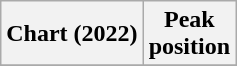<table class="wikitable plainrowheaders" style="text-align:center">
<tr>
<th scope="col">Chart (2022)</th>
<th scope="col">Peak<br>position</th>
</tr>
<tr>
</tr>
</table>
